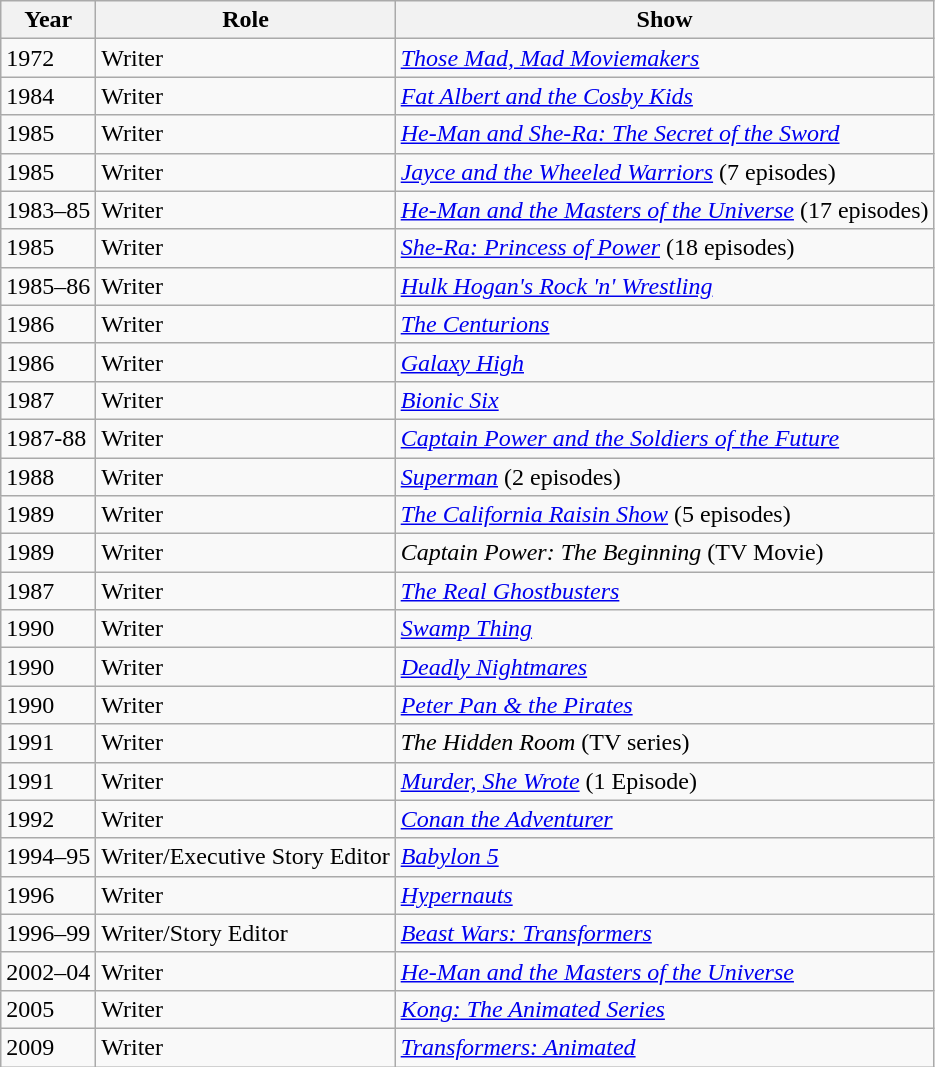<table class="wikitable">
<tr>
<th>Year</th>
<th>Role</th>
<th>Show</th>
</tr>
<tr>
<td>1972</td>
<td>Writer</td>
<td><em><a href='#'>Those Mad, Mad Moviemakers</a></em></td>
</tr>
<tr>
<td>1984</td>
<td>Writer</td>
<td><em><a href='#'>Fat Albert and the Cosby Kids</a></em></td>
</tr>
<tr>
<td>1985</td>
<td>Writer</td>
<td><em><a href='#'>He-Man and She-Ra: The Secret of the Sword</a></em></td>
</tr>
<tr>
<td>1985</td>
<td>Writer</td>
<td><em><a href='#'>Jayce and the Wheeled Warriors</a></em> (7 episodes)</td>
</tr>
<tr>
<td>1983–85</td>
<td>Writer</td>
<td><em><a href='#'>He-Man and the Masters of the Universe</a></em> (17 episodes)</td>
</tr>
<tr>
<td>1985</td>
<td>Writer</td>
<td><em><a href='#'>She-Ra: Princess of Power</a></em> (18 episodes)</td>
</tr>
<tr>
<td>1985–86</td>
<td>Writer</td>
<td><em><a href='#'>Hulk Hogan's Rock 'n' Wrestling</a></em></td>
</tr>
<tr>
<td>1986</td>
<td>Writer</td>
<td><em><a href='#'>The Centurions</a></em></td>
</tr>
<tr>
<td>1986</td>
<td>Writer</td>
<td><em><a href='#'>Galaxy High</a></em></td>
</tr>
<tr>
<td>1987</td>
<td>Writer</td>
<td><em><a href='#'>Bionic Six</a></em></td>
</tr>
<tr>
<td>1987-88</td>
<td>Writer</td>
<td><em><a href='#'>Captain Power and the Soldiers of the Future</a></em></td>
</tr>
<tr>
<td>1988</td>
<td>Writer</td>
<td><em><a href='#'>Superman</a></em> (2 episodes)</td>
</tr>
<tr>
<td>1989</td>
<td>Writer</td>
<td><em><a href='#'>The California Raisin Show</a></em> (5 episodes)</td>
</tr>
<tr>
<td>1989</td>
<td>Writer</td>
<td><em>Captain Power: The Beginning</em> (TV Movie)</td>
</tr>
<tr>
<td>1987</td>
<td>Writer</td>
<td><em><a href='#'>The Real Ghostbusters</a></em></td>
</tr>
<tr>
<td>1990</td>
<td>Writer</td>
<td><em><a href='#'>Swamp Thing</a></em></td>
</tr>
<tr>
<td>1990</td>
<td>Writer</td>
<td><em><a href='#'>Deadly Nightmares</a></em></td>
</tr>
<tr>
<td>1990</td>
<td>Writer</td>
<td><em><a href='#'>Peter Pan & the Pirates</a></em></td>
</tr>
<tr>
<td>1991</td>
<td>Writer</td>
<td><em>The Hidden Room</em> (TV series)</td>
</tr>
<tr>
<td>1991</td>
<td>Writer</td>
<td><em><a href='#'>Murder, She Wrote</a></em> (1 Episode)</td>
</tr>
<tr>
<td>1992</td>
<td>Writer</td>
<td><em><a href='#'>Conan the Adventurer</a></em></td>
</tr>
<tr>
<td>1994–95</td>
<td>Writer/Executive Story Editor</td>
<td><em><a href='#'>Babylon 5</a></em></td>
</tr>
<tr>
<td>1996</td>
<td>Writer</td>
<td><em><a href='#'>Hypernauts</a></em></td>
</tr>
<tr>
<td>1996–99</td>
<td>Writer/Story Editor</td>
<td><em><a href='#'>Beast Wars: Transformers</a></em></td>
</tr>
<tr>
<td>2002–04</td>
<td>Writer</td>
<td><em><a href='#'>He-Man and the Masters of the Universe</a></em></td>
</tr>
<tr>
<td>2005</td>
<td>Writer</td>
<td><em><a href='#'>Kong: The Animated Series</a></em></td>
</tr>
<tr>
<td>2009</td>
<td>Writer</td>
<td><em><a href='#'>Transformers: Animated</a></em></td>
</tr>
</table>
